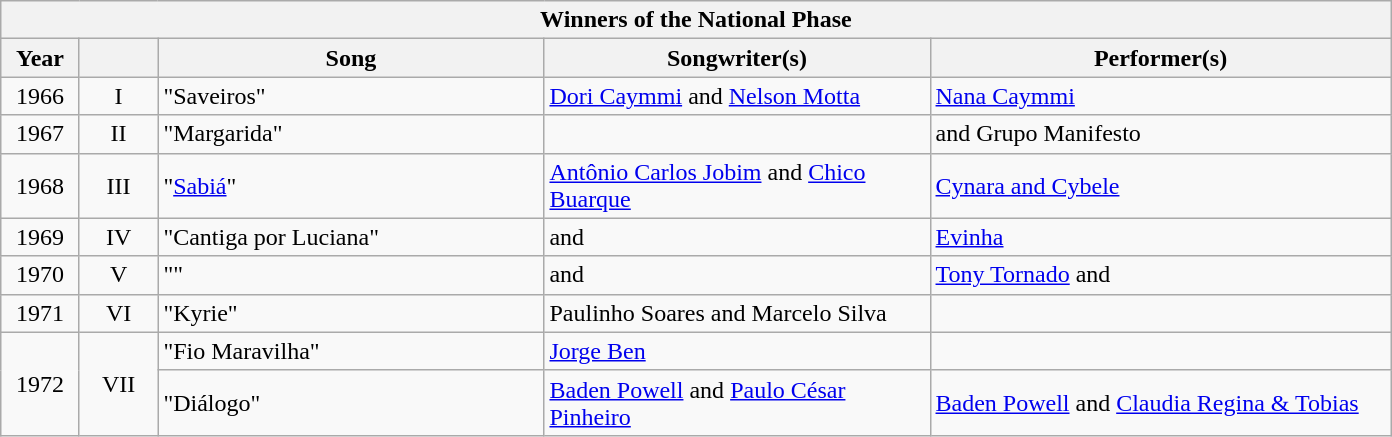<table class="wikitable">
<tr>
<th colspan="5">Winners of the National Phase</th>
</tr>
<tr>
<th width="45">Year</th>
<th width="45"></th>
<th width="250">Song</th>
<th width="250">Songwriter(s)</th>
<th width="300">Performer(s)</th>
</tr>
<tr>
<td align="center">1966</td>
<td align="center">I</td>
<td>"Saveiros"</td>
<td><a href='#'>Dori Caymmi</a> and <a href='#'>Nelson Motta</a></td>
<td><a href='#'>Nana Caymmi</a></td>
</tr>
<tr>
<td align="center">1967</td>
<td align="center">II</td>
<td>"Margarida"</td>
<td></td>
<td> and Grupo Manifesto</td>
</tr>
<tr>
<td align="center">1968</td>
<td align="center">III</td>
<td>"<a href='#'>Sabiá</a>"</td>
<td><a href='#'>Antônio Carlos Jobim</a> and <a href='#'>Chico Buarque</a></td>
<td><a href='#'>Cynara and Cybele</a></td>
</tr>
<tr>
<td align="center">1969</td>
<td align="center">IV</td>
<td>"Cantiga por Luciana"</td>
<td> and </td>
<td><a href='#'>Evinha</a></td>
</tr>
<tr>
<td align="center">1970</td>
<td align="center">V</td>
<td>""</td>
<td> and </td>
<td><a href='#'>Tony Tornado</a> and </td>
</tr>
<tr>
<td align="center">1971</td>
<td align="center">VI</td>
<td>"Kyrie"</td>
<td>Paulinho Soares and Marcelo Silva</td>
<td></td>
</tr>
<tr>
<td rowspan="2" align="center">1972</td>
<td rowspan="2" align="center">VII</td>
<td>"Fio Maravilha"</td>
<td><a href='#'>Jorge Ben</a></td>
<td></td>
</tr>
<tr>
<td>"Diálogo"</td>
<td><a href='#'>Baden Powell</a> and <a href='#'>Paulo César Pinheiro</a></td>
<td><a href='#'>Baden Powell</a> and <a href='#'>Claudia Regina & Tobias</a></td>
</tr>
</table>
